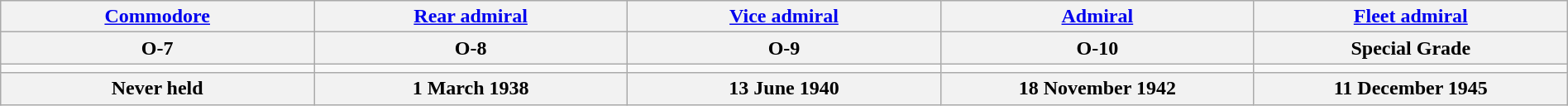<table class="wikitable" style="margin:auto; width:100%;">
<tr>
<th><a href='#'>Commodore</a></th>
<th><a href='#'>Rear admiral</a></th>
<th><a href='#'>Vice admiral</a></th>
<th><a href='#'>Admiral</a></th>
<th><a href='#'>Fleet admiral</a></th>
</tr>
<tr>
<th>O-7</th>
<th>O-8</th>
<th>O-9</th>
<th>O-10</th>
<th>Special Grade</th>
</tr>
<tr>
<td style="text-align:center; width:16%;"></td>
<td style="text-align:center; width:16%;"></td>
<td style="text-align:center; width:16%;"></td>
<td style="text-align:center; width:16%;"></td>
<td style="text-align:center; width:16%;"></td>
</tr>
<tr>
<th>Never held</th>
<th>1 March 1938</th>
<th>13 June 1940</th>
<th>18 November 1942</th>
<th>11 December 1945</th>
</tr>
</table>
